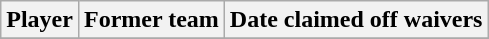<table class="wikitable">
<tr>
<th>Player</th>
<th>Former team</th>
<th>Date claimed off waivers</th>
</tr>
<tr>
</tr>
</table>
